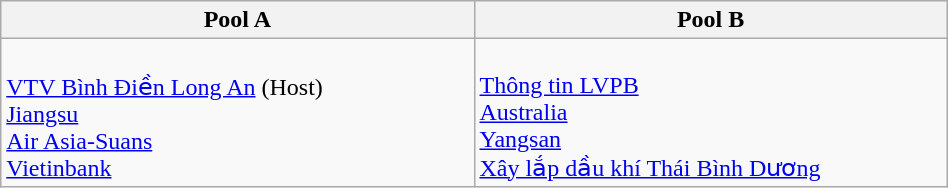<table class="wikitable" width=50%>
<tr>
<th width=50%>Pool A</th>
<th width=50%>Pool B</th>
</tr>
<tr>
<td><br> <a href='#'>VTV Bình Điền Long An</a> (Host)<br>
 <a href='#'>Jiangsu</a> <br>
 <a href='#'>Air Asia-Suans</a><br>
 <a href='#'>Vietinbank</a><br></td>
<td><br> <a href='#'>Thông tin LVPB</a> <br>  
 <a href='#'>Australia</a> <br>  
 <a href='#'>Yangsan</a><br>  
 <a href='#'>Xây lắp dầu khí Thái Bình Dương</a><br></td>
</tr>
</table>
